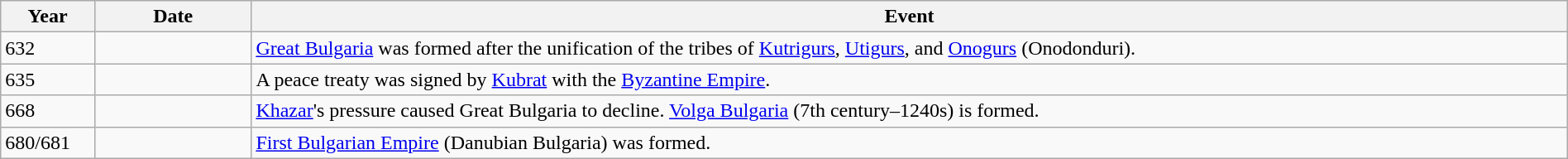<table class="wikitable" width="100%">
<tr>
<th style="width:6%">Year</th>
<th style="width:10%">Date</th>
<th>Event</th>
</tr>
<tr>
<td>632</td>
<td></td>
<td><a href='#'>Great Bulgaria</a> was formed after the unification of the tribes of <a href='#'>Kutrigurs</a>, <a href='#'>Utigurs</a>, and <a href='#'>Onogurs</a> (Onodonduri).</td>
</tr>
<tr>
<td>635</td>
<td></td>
<td>A peace treaty was signed by <a href='#'>Kubrat</a> with the <a href='#'>Byzantine Empire</a>.</td>
</tr>
<tr>
<td>668</td>
<td></td>
<td><a href='#'>Khazar</a>'s pressure caused Great Bulgaria to decline. <a href='#'>Volga Bulgaria</a> (7th century–1240s) is formed.</td>
</tr>
<tr>
<td>680/681</td>
<td></td>
<td><a href='#'>First Bulgarian Empire</a> (Danubian Bulgaria) was formed.</td>
</tr>
</table>
